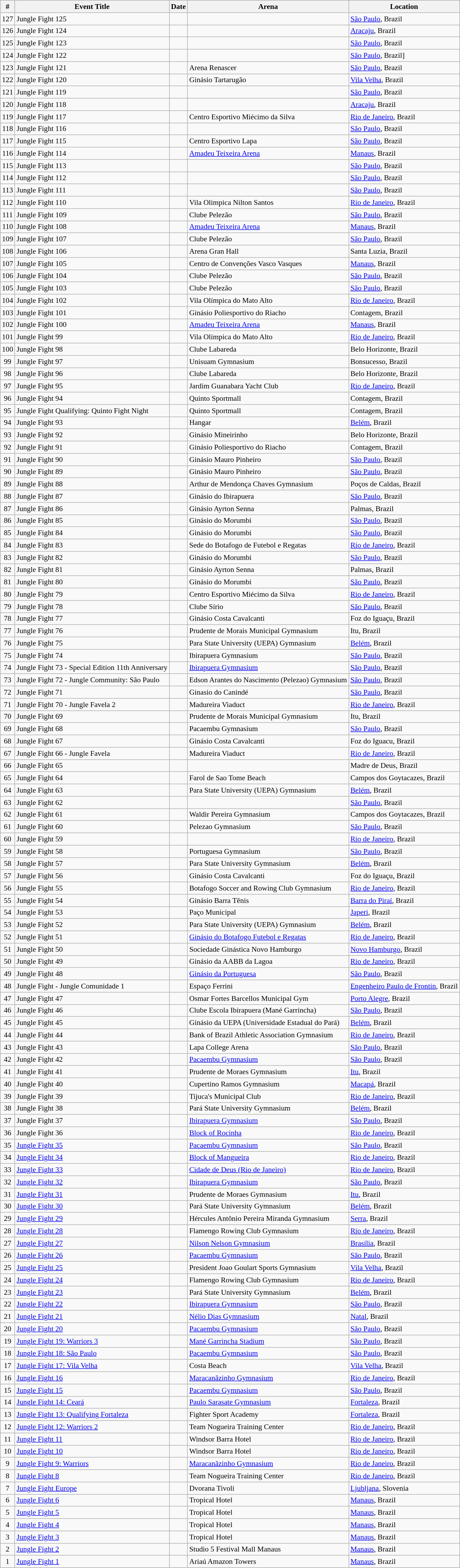<table class="sortable wikitable succession-box" style="font-size:90%;">
<tr>
<th scope="col">#</th>
<th scope="col">Event Title</th>
<th scope="col">Date</th>
<th scope="col">Arena</th>
<th scope="col">Location</th>
</tr>
<tr>
<td align=center>127</td>
<td>Jungle Fight 125</td>
<td></td>
<td></td>
<td><a href='#'>São Paulo</a>, Brazil</td>
</tr>
<tr>
<td align=center>126</td>
<td>Jungle Fight 124</td>
<td></td>
<td></td>
<td><a href='#'>Aracaju</a>, Brazil</td>
</tr>
<tr>
<td align=center>125</td>
<td>Jungle Fight 123</td>
<td></td>
<td></td>
<td><a href='#'>São Paulo</a>, Brazil</td>
</tr>
<tr>
<td align=center>124</td>
<td>Jungle Fight 122</td>
<td></td>
<td></td>
<td><a href='#'>São Paulo</a>, Brazil]</td>
</tr>
<tr>
<td align=center>123</td>
<td>Jungle Fight 121</td>
<td></td>
<td>Arena Renascer</td>
<td><a href='#'>São Paulo</a>, Brazil</td>
</tr>
<tr>
<td align=center>122</td>
<td>Jungle Fight 120</td>
<td></td>
<td>Ginásio Tartarugão</td>
<td><a href='#'>Vila Velha</a>, Brazil</td>
</tr>
<tr>
<td align=center>121</td>
<td>Jungle Fight 119</td>
<td></td>
<td></td>
<td><a href='#'>São Paulo</a>, Brazil</td>
</tr>
<tr>
<td align=center>120</td>
<td>Jungle Fight 118</td>
<td></td>
<td></td>
<td><a href='#'>Aracaju</a>, Brazil</td>
</tr>
<tr>
<td align=center>119</td>
<td>Jungle Fight 117</td>
<td></td>
<td>Centro Esportivo Miécimo da Silva</td>
<td><a href='#'>Rio de Janeiro</a>, Brazil</td>
</tr>
<tr>
<td align=center>118</td>
<td>Jungle Fight 116</td>
<td></td>
<td></td>
<td><a href='#'>São Paulo</a>, Brazil</td>
</tr>
<tr>
<td align=center>117</td>
<td>Jungle Fight 115</td>
<td></td>
<td>Centro Esportivo Lapa</td>
<td><a href='#'>São Paulo</a>, Brazil</td>
</tr>
<tr>
<td align=center>116</td>
<td>Jungle Fight 114</td>
<td></td>
<td><a href='#'>Amadeu Teixeira Arena</a></td>
<td><a href='#'>Manaus</a>, Brazil</td>
</tr>
<tr>
<td align=center>115</td>
<td>Jungle Fight 113</td>
<td></td>
<td></td>
<td><a href='#'>São Paulo</a>, Brazil</td>
</tr>
<tr>
<td align=center>114</td>
<td>Jungle Fight 112</td>
<td></td>
<td></td>
<td><a href='#'>São Paulo</a>, Brazil</td>
</tr>
<tr>
<td align=center>113</td>
<td>Jungle Fight 111</td>
<td></td>
<td></td>
<td><a href='#'>São Paulo</a>, Brazil</td>
</tr>
<tr>
<td align=center>112</td>
<td>Jungle Fight 110</td>
<td></td>
<td>Vila Olimpica Nilton Santos</td>
<td><a href='#'>Rio de Janeiro</a>, Brazil</td>
</tr>
<tr>
<td align=center>111</td>
<td>Jungle Fight 109</td>
<td></td>
<td>Clube Pelezão</td>
<td><a href='#'>São Paulo</a>, Brazil</td>
</tr>
<tr>
<td align=center>110</td>
<td>Jungle Fight 108</td>
<td></td>
<td><a href='#'>Amadeu Teixeira Arena</a></td>
<td><a href='#'>Manaus</a>, Brazil</td>
</tr>
<tr>
<td align=center>109</td>
<td>Jungle Fight 107</td>
<td></td>
<td>Clube Pelezão</td>
<td><a href='#'>São Paulo</a>, Brazil</td>
</tr>
<tr>
<td align=center>108</td>
<td>Jungle Fight 106</td>
<td></td>
<td>Arena Gran Hall</td>
<td>Santa Luzia, Brazil</td>
</tr>
<tr>
<td align=center>107</td>
<td>Jungle Fight 105</td>
<td></td>
<td>Centro de Convenções Vasco Vasques</td>
<td><a href='#'>Manaus</a>, Brazil</td>
</tr>
<tr>
<td align=center>106</td>
<td>Jungle Fight 104</td>
<td></td>
<td>Clube Pelezão</td>
<td><a href='#'>São Paulo</a>, Brazil</td>
</tr>
<tr>
<td align=center>105</td>
<td>Jungle Fight 103</td>
<td></td>
<td>Clube Pelezão</td>
<td><a href='#'>São Paulo</a>, Brazil</td>
</tr>
<tr>
<td align=center>104</td>
<td>Jungle Fight 102</td>
<td></td>
<td>Vila Olímpica do Mato Alto</td>
<td><a href='#'>Rio de Janeiro</a>, Brazil</td>
</tr>
<tr>
<td align=center>103</td>
<td>Jungle Fight 101</td>
<td></td>
<td>Ginásio Poliesportivo do Riacho</td>
<td>Contagem, Brazil</td>
</tr>
<tr>
<td align=center>102</td>
<td>Jungle Fight 100</td>
<td></td>
<td><a href='#'>Amadeu Teixeira Arena</a></td>
<td><a href='#'>Manaus</a>, Brazil</td>
</tr>
<tr>
<td align=center>101</td>
<td>Jungle Fight 99</td>
<td></td>
<td>Vila Olímpica do Mato Alto</td>
<td><a href='#'>Rio de Janeiro</a>, Brazil</td>
</tr>
<tr>
<td align=center>100</td>
<td>Jungle Fight 98</td>
<td></td>
<td>Clube Labareda</td>
<td>Belo Horizonte, Brazil</td>
</tr>
<tr>
<td align=center>99</td>
<td>Jungle Fight 97</td>
<td></td>
<td>Unisuam Gymnasium</td>
<td>Bonsucesso, Brazil</td>
</tr>
<tr>
<td align=center>98</td>
<td>Jungle Fight 96</td>
<td></td>
<td>Clube Labareda</td>
<td>Belo Horizonte, Brazil</td>
</tr>
<tr>
<td align=center>97</td>
<td>Jungle Fight 95</td>
<td></td>
<td>Jardim Guanabara Yacht Club</td>
<td><a href='#'>Rio de Janeiro</a>, Brazil</td>
</tr>
<tr>
<td align=center>96</td>
<td>Jungle Fight 94</td>
<td></td>
<td>Quinto Sportmall</td>
<td>Contagem, Brazil</td>
</tr>
<tr>
<td align=center>95</td>
<td>Jungle Fight Qualifying: Quinto Fight Night</td>
<td></td>
<td>Quinto Sportmall</td>
<td>Contagem, Brazil</td>
</tr>
<tr>
<td align=center>94</td>
<td>Jungle Fight 93</td>
<td></td>
<td>Hangar</td>
<td><a href='#'>Belém</a>, Brazil</td>
</tr>
<tr>
<td align=center>93</td>
<td>Jungle Fight 92</td>
<td></td>
<td>Ginásio Mineirinho</td>
<td>Belo Horizonte, Brazil</td>
</tr>
<tr>
<td align=center>92</td>
<td>Jungle Fight 91</td>
<td></td>
<td>Ginásio Poliesportivo do Riacho</td>
<td>Contagem, Brazil</td>
</tr>
<tr>
<td align=center>91</td>
<td>Jungle Fight 90</td>
<td></td>
<td>Ginásio Mauro Pinheiro</td>
<td><a href='#'>São Paulo</a>, Brazil</td>
</tr>
<tr>
<td align=center>90</td>
<td>Jungle Fight 89</td>
<td></td>
<td>Ginásio Mauro Pinheiro</td>
<td><a href='#'>São Paulo</a>, Brazil</td>
</tr>
<tr>
<td align=center>89</td>
<td>Jungle Fight 88 </td>
<td></td>
<td>Arthur de Mendonça Chaves Gymnasium</td>
<td>Poços de Caldas, Brazil</td>
</tr>
<tr>
<td align=center>88</td>
<td>Jungle Fight 87</td>
<td></td>
<td>Ginásio do Ibirapuera</td>
<td><a href='#'>São Paulo</a>, Brazil</td>
</tr>
<tr>
<td align=center>87</td>
<td>Jungle Fight 86</td>
<td></td>
<td>Ginásio Ayrton Senna</td>
<td>Palmas, Brazil</td>
</tr>
<tr>
<td align=center>86</td>
<td>Jungle Fight 85</td>
<td></td>
<td>Ginásio do Morumbi</td>
<td><a href='#'>São Paulo</a>, Brazil</td>
</tr>
<tr>
<td align=center>85</td>
<td>Jungle Fight 84</td>
<td></td>
<td>Ginásio do Morumbi</td>
<td><a href='#'>São Paulo</a>, Brazil</td>
</tr>
<tr>
<td align=center>84</td>
<td>Jungle Fight 83</td>
<td></td>
<td>Sede do Botafogo de Futebol e Regatas</td>
<td><a href='#'>Rio de Janeiro</a>, Brazil</td>
</tr>
<tr>
<td align=center>83</td>
<td>Jungle Fight 82</td>
<td></td>
<td>Ginásio do Morumbi</td>
<td><a href='#'>São Paulo</a>, Brazil</td>
</tr>
<tr>
<td align=center>82</td>
<td>Jungle Fight 81</td>
<td></td>
<td>Ginásio Ayrton Senna</td>
<td>Palmas, Brazil</td>
</tr>
<tr>
<td align=center>81</td>
<td>Jungle Fight 80</td>
<td></td>
<td>Ginásio do Morumbi</td>
<td><a href='#'>São Paulo</a>, Brazil</td>
</tr>
<tr>
<td align=center>80</td>
<td>Jungle Fight 79</td>
<td></td>
<td>Centro Esportivo Miécimo da Silva</td>
<td><a href='#'>Rio de Janeiro</a>, Brazil</td>
</tr>
<tr>
<td align=center>79</td>
<td>Jungle Fight 78</td>
<td></td>
<td>Clube Sírio</td>
<td><a href='#'>São Paulo</a>, Brazil</td>
</tr>
<tr>
<td align=center>78</td>
<td>Jungle Fight 77</td>
<td></td>
<td>Ginásio Costa Cavalcanti</td>
<td>Foz do Iguaçu, Brazil</td>
</tr>
<tr>
<td align=center>77</td>
<td>Jungle Fight 76</td>
<td></td>
<td>Prudente de Morais Municipal Gymnasium</td>
<td>Itu, Brazil</td>
</tr>
<tr>
<td align=center>76</td>
<td>Jungle Fight 75</td>
<td></td>
<td>Para State University (UEPA) Gymnasium</td>
<td><a href='#'>Belém</a>, Brazil</td>
</tr>
<tr>
<td align=center>75</td>
<td>Jungle Fight 74</td>
<td></td>
<td>Ibirapuera Gymnasium</td>
<td><a href='#'>São Paulo</a>, Brazil</td>
</tr>
<tr>
<td align=center>74</td>
<td>Jungle Fight 73 - Special Edition 11th Anniversary</td>
<td></td>
<td><a href='#'>Ibirapuera Gymnasium</a></td>
<td><a href='#'>São Paulo</a>, Brazil</td>
</tr>
<tr>
<td align=center>73</td>
<td>Jungle Fight 72 - Jungle Community: São Paulo</td>
<td></td>
<td>Edson Arantes do Nascimento (Pelezao) Gymnasium</td>
<td><a href='#'>São Paulo</a>, Brazil</td>
</tr>
<tr>
<td align=center>72</td>
<td>Jungle Fight 71</td>
<td></td>
<td>Ginasio do Canindé</td>
<td><a href='#'>São Paulo</a>, Brazil</td>
</tr>
<tr>
<td align=center>71</td>
<td>Jungle Fight 70 - Jungle Favela 2</td>
<td></td>
<td>Madureira Viaduct</td>
<td><a href='#'>Rio de Janeiro</a>, Brazil</td>
</tr>
<tr>
<td align=center>70</td>
<td>Jungle Fight 69</td>
<td></td>
<td>Prudente de Morais Municipal Gymnasium</td>
<td>Itu, Brazil</td>
</tr>
<tr>
<td align=center>69</td>
<td>Jungle Fight 68</td>
<td></td>
<td>Pacaembu Gymnasium</td>
<td><a href='#'>São Paulo</a>, Brazil</td>
</tr>
<tr>
<td align=center>68</td>
<td>Jungle Fight 67</td>
<td></td>
<td>Ginásio Costa Cavalcanti</td>
<td>Foz do Iguacu, Brazil</td>
</tr>
<tr>
<td align=center>67</td>
<td>Jungle Fight 66 - Jungle Favela</td>
<td></td>
<td>Madureira Viaduct</td>
<td><a href='#'>Rio de Janeiro</a>, Brazil</td>
</tr>
<tr>
<td align=center>66</td>
<td>Jungle Fight 65</td>
<td></td>
<td></td>
<td>Madre de Deus, Brazil</td>
</tr>
<tr>
<td align=center>65</td>
<td>Jungle Fight 64</td>
<td></td>
<td>Farol de Sao Tome Beach</td>
<td>Campos dos Goytacazes, Brazil</td>
</tr>
<tr>
<td align=center>64</td>
<td>Jungle Fight 63</td>
<td></td>
<td>Para State University (UEPA) Gymnasium</td>
<td><a href='#'>Belém</a>, Brazil</td>
</tr>
<tr>
<td align=center>63</td>
<td>Jungle Fight 62</td>
<td></td>
<td></td>
<td><a href='#'>São Paulo</a>, Brazil</td>
</tr>
<tr>
<td align=center>62</td>
<td>Jungle Fight 61</td>
<td></td>
<td>Waldir Pereira Gymnasium</td>
<td>Campos dos Goytacazes, Brazil</td>
</tr>
<tr>
<td align=center>61</td>
<td>Jungle Fight 60</td>
<td></td>
<td>Pelezao Gymnasium</td>
<td><a href='#'>São Paulo</a>, Brazil</td>
</tr>
<tr>
<td align=center>60</td>
<td>Jungle Fight 59</td>
<td></td>
<td></td>
<td><a href='#'>Rio de Janeiro</a>, Brazil</td>
</tr>
<tr>
<td align=center>59</td>
<td>Jungle Fight 58</td>
<td></td>
<td>Portuguesa Gymnasium</td>
<td><a href='#'>São Paulo</a>, Brazil</td>
</tr>
<tr>
<td align=center>58</td>
<td>Jungle Fight 57</td>
<td></td>
<td>Para State University Gymnasium</td>
<td><a href='#'>Belém</a>, Brazil</td>
</tr>
<tr>
<td align=center>57</td>
<td>Jungle Fight 56</td>
<td></td>
<td>Ginásio Costa Cavalcanti</td>
<td>Foz do Iguaçu, Brazil</td>
</tr>
<tr>
<td align=center>56</td>
<td>Jungle Fight 55</td>
<td></td>
<td>Botafogo Soccer and Rowing Club Gymnasium</td>
<td><a href='#'>Rio de Janeiro</a>, Brazil</td>
</tr>
<tr>
<td align=center>55</td>
<td>Jungle Fight 54</td>
<td></td>
<td>Ginásio Barra Tênis</td>
<td><a href='#'>Barra do Piraí</a>, Brazil</td>
</tr>
<tr>
<td align=center>54</td>
<td>Jungle Fight 53</td>
<td></td>
<td>Paço Municipal</td>
<td><a href='#'>Japeri</a>, Brazil</td>
</tr>
<tr>
<td align=center>53</td>
<td>Jungle Fight 52</td>
<td></td>
<td>Para State University (UEPA) Gymnasium</td>
<td><a href='#'>Belém</a>, Brazil</td>
</tr>
<tr>
<td align=center>52</td>
<td>Jungle Fight 51</td>
<td></td>
<td><a href='#'>Ginásio do Botafogo Futebol e Regatas</a></td>
<td><a href='#'>Rio de Janeiro</a>, Brazil</td>
</tr>
<tr>
<td align=center>51</td>
<td>Jungle Fight 50</td>
<td></td>
<td>Sociedade Ginástica Novo Hamburgo</td>
<td><a href='#'>Novo Hamburgo</a>, Brazil</td>
</tr>
<tr>
<td align=center>50</td>
<td>Jungle Fight 49</td>
<td></td>
<td>Ginásio da AABB da Lagoa</td>
<td><a href='#'>Rio de Janeiro</a>, Brazil</td>
</tr>
<tr>
<td align=center>49</td>
<td>Jungle Fight 48</td>
<td></td>
<td><a href='#'>Ginásio da Portuguesa</a></td>
<td><a href='#'>São Paulo</a>, Brazil</td>
</tr>
<tr>
<td align=center>48</td>
<td>Jungle Fight - Jungle Comunidade 1</td>
<td></td>
<td>Espaço Ferrini</td>
<td><a href='#'>Engenheiro Paulo de Frontin</a>, Brazil</td>
</tr>
<tr>
<td align=center>47</td>
<td>Jungle Fight 47</td>
<td></td>
<td>Osmar Fortes Barcellos Municipal Gym</td>
<td><a href='#'>Porto Alegre</a>, Brazil</td>
</tr>
<tr>
<td align=center>46</td>
<td>Jungle Fight 46</td>
<td></td>
<td>Clube Escola Ibirapuera (Mané Garrincha)</td>
<td><a href='#'>São Paulo</a>, Brazil</td>
</tr>
<tr>
<td align=center>45</td>
<td>Jungle Fight 45</td>
<td></td>
<td>Ginásio da UEPA (Universidade Estadual do Pará)</td>
<td><a href='#'>Belém</a>, Brazil</td>
</tr>
<tr>
<td align=center>44</td>
<td>Jungle Fight 44</td>
<td></td>
<td>Bank of Brazil Athletic Association Gymnasium</td>
<td><a href='#'>Rio de Janeiro</a>, Brazil</td>
</tr>
<tr>
<td align=center>43</td>
<td>Jungle Fight 43</td>
<td></td>
<td>Lapa College Arena</td>
<td><a href='#'>São Paulo</a>, Brazil</td>
</tr>
<tr>
<td align=center>42</td>
<td>Jungle Fight 42</td>
<td></td>
<td><a href='#'>Pacaembu Gymnasium</a></td>
<td><a href='#'>São Paulo</a>, Brazil</td>
</tr>
<tr>
<td align=center>41</td>
<td>Jungle Fight 41</td>
<td></td>
<td>Prudente de Moraes Gymnasium</td>
<td><a href='#'>Itu</a>, Brazil</td>
</tr>
<tr>
<td align=center>40</td>
<td>Jungle Fight 40</td>
<td></td>
<td>Cupertino Ramos Gymnasium</td>
<td><a href='#'>Macapá</a>, Brazil</td>
</tr>
<tr>
<td align=center>39</td>
<td>Jungle Fight 39</td>
<td></td>
<td>Tijuca's Municipal Club</td>
<td><a href='#'>Rio de Janeiro</a>, Brazil</td>
</tr>
<tr>
<td align=center>38</td>
<td>Jungle Fight 38</td>
<td></td>
<td>Pará State University Gymnasium</td>
<td><a href='#'>Belém</a>, Brazil</td>
</tr>
<tr>
<td align=center>37</td>
<td>Jungle Fight 37</td>
<td></td>
<td><a href='#'>Ibirapuera Gymnasium</a></td>
<td><a href='#'>São Paulo</a>, Brazil</td>
</tr>
<tr>
<td align=center>36</td>
<td>Jungle Fight 36</td>
<td></td>
<td><a href='#'>Block of Rocinha</a></td>
<td><a href='#'>Rio de Janeiro</a>, Brazil</td>
</tr>
<tr>
<td align=center>35</td>
<td><a href='#'>Jungle Fight 35</a></td>
<td></td>
<td><a href='#'>Pacaembu Gymnasium</a></td>
<td><a href='#'>São Paulo</a>, Brazil</td>
</tr>
<tr>
<td align=center>34</td>
<td><a href='#'>Jungle Fight 34</a></td>
<td></td>
<td><a href='#'>Block of Mangueira</a></td>
<td><a href='#'>Rio de Janeiro</a>, Brazil</td>
</tr>
<tr>
<td align=center>33</td>
<td><a href='#'>Jungle Fight 33</a></td>
<td></td>
<td><a href='#'>Cidade de Deus (Rio de Janeiro)</a></td>
<td><a href='#'>Rio de Janeiro</a>, Brazil</td>
</tr>
<tr>
<td align=center>32</td>
<td><a href='#'>Jungle Fight 32</a></td>
<td></td>
<td><a href='#'>Ibirapuera Gymnasium</a></td>
<td><a href='#'>São Paulo</a>, Brazil</td>
</tr>
<tr>
<td align=center>31</td>
<td><a href='#'>Jungle Fight 31</a></td>
<td></td>
<td>Prudente de Moraes Gymnasium</td>
<td><a href='#'>Itu</a>, Brazil</td>
</tr>
<tr>
<td align=center>30</td>
<td><a href='#'>Jungle Fight 30</a></td>
<td></td>
<td>Pará State University Gymnasium</td>
<td><a href='#'>Belém</a>, Brazil</td>
</tr>
<tr>
<td align=center>29</td>
<td><a href='#'>Jungle Fight 29</a></td>
<td></td>
<td>Hércules Antônio Pereira Miranda Gymnasium</td>
<td><a href='#'>Serra</a>, Brazil</td>
</tr>
<tr>
<td align=center>28</td>
<td><a href='#'>Jungle Fight 28</a></td>
<td></td>
<td>Flamengo Rowing Club Gymnasium</td>
<td><a href='#'>Rio de Janeiro</a>, Brazil</td>
</tr>
<tr>
<td align=center>27</td>
<td><a href='#'>Jungle Fight 27</a></td>
<td></td>
<td><a href='#'>Nilson Nelson Gymnasium</a></td>
<td><a href='#'>Brasília</a>, Brazil</td>
</tr>
<tr>
<td align=center>26</td>
<td><a href='#'>Jungle Fight 26</a></td>
<td></td>
<td><a href='#'>Pacaembu Gymnasium</a></td>
<td><a href='#'>São Paulo</a>, Brazil</td>
</tr>
<tr>
<td align=center>25</td>
<td><a href='#'>Jungle Fight 25</a></td>
<td></td>
<td>President Joao Goulart Sports Gymnasium</td>
<td><a href='#'>Vila Velha</a>, Brazil</td>
</tr>
<tr>
<td align=center>24</td>
<td><a href='#'>Jungle Fight 24</a></td>
<td></td>
<td>Flamengo Rowing Club Gymnasium</td>
<td><a href='#'>Rio de Janeiro</a>, Brazil</td>
</tr>
<tr>
<td align=center>23</td>
<td><a href='#'>Jungle Fight 23</a></td>
<td></td>
<td>Pará State University Gymnasium</td>
<td><a href='#'>Belém</a>, Brazil</td>
</tr>
<tr>
<td align=center>22</td>
<td><a href='#'>Jungle Fight 22</a></td>
<td></td>
<td><a href='#'>Ibirapuera Gymnasium</a></td>
<td><a href='#'>São Paulo</a>, Brazil</td>
</tr>
<tr>
<td align=center>21</td>
<td><a href='#'>Jungle Fight 21</a></td>
<td></td>
<td><a href='#'>Nélio Dias Gymnasium</a></td>
<td><a href='#'>Natal</a>, Brazil</td>
</tr>
<tr>
<td align=center>20</td>
<td><a href='#'>Jungle Fight 20</a></td>
<td></td>
<td><a href='#'>Pacaembu Gymnasium</a></td>
<td><a href='#'>São Paulo</a>, Brazil</td>
</tr>
<tr>
<td align=center>19</td>
<td><a href='#'>Jungle Fight 19: Warriors 3</a></td>
<td></td>
<td><a href='#'>Mané Garrincha Stadium</a></td>
<td><a href='#'>São Paulo</a>, Brazil</td>
</tr>
<tr>
<td align=center>18</td>
<td><a href='#'>Jungle Fight 18: São Paulo</a></td>
<td></td>
<td><a href='#'>Pacaembu Gymnasium</a></td>
<td><a href='#'>São Paulo</a>, Brazil</td>
</tr>
<tr>
<td align=center>17</td>
<td><a href='#'>Jungle Fight 17: Vila Velha</a></td>
<td></td>
<td>Costa Beach</td>
<td><a href='#'>Vila Velha</a>, Brazil</td>
</tr>
<tr>
<td align=center>16</td>
<td><a href='#'>Jungle Fight 16</a></td>
<td></td>
<td><a href='#'>Maracanãzinho Gymnasium</a></td>
<td><a href='#'>Rio de Janeiro</a>, Brazil</td>
</tr>
<tr>
<td align=center>15</td>
<td><a href='#'>Jungle Fight 15</a></td>
<td></td>
<td><a href='#'>Pacaembu Gymnasium</a></td>
<td><a href='#'>São Paulo</a>, Brazil</td>
</tr>
<tr>
<td align=center>14</td>
<td><a href='#'>Jungle Fight 14: Ceará</a></td>
<td></td>
<td><a href='#'>Paulo Sarasate Gymnasium</a></td>
<td><a href='#'>Fortaleza</a>, Brazil</td>
</tr>
<tr>
<td align=center>13</td>
<td><a href='#'>Jungle Fight 13: Qualifying Fortaleza</a></td>
<td></td>
<td>Fighter Sport Academy</td>
<td><a href='#'>Fortaleza</a>, Brazil</td>
</tr>
<tr>
<td align=center>12</td>
<td><a href='#'>Jungle Fight 12: Warriors 2</a></td>
<td></td>
<td>Team Nogueira Training Center</td>
<td><a href='#'>Rio de Janeiro</a>, Brazil</td>
</tr>
<tr>
<td align=center>11</td>
<td><a href='#'>Jungle Fight 11</a></td>
<td></td>
<td>Windsor Barra Hotel</td>
<td><a href='#'>Rio de Janeiro</a>, Brazil</td>
</tr>
<tr>
<td align=center>10</td>
<td><a href='#'>Jungle Fight 10</a></td>
<td></td>
<td>Windsor Barra Hotel</td>
<td><a href='#'>Rio de Janeiro</a>, Brazil</td>
</tr>
<tr>
<td align=center>9</td>
<td><a href='#'>Jungle Fight 9: Warriors</a></td>
<td></td>
<td><a href='#'>Maracanãzinho Gymnasium</a></td>
<td><a href='#'>Rio de Janeiro</a>, Brazil</td>
</tr>
<tr>
<td align=center>8</td>
<td><a href='#'>Jungle Fight 8</a></td>
<td></td>
<td>Team Nogueira Training Center</td>
<td><a href='#'>Rio de Janeiro</a>, Brazil</td>
</tr>
<tr>
<td align=center>7</td>
<td><a href='#'>Jungle Fight Europe</a></td>
<td></td>
<td>Dvorana Tivoli</td>
<td><a href='#'>Ljubljana</a>, Slovenia</td>
</tr>
<tr>
<td align=center>6</td>
<td><a href='#'>Jungle Fight 6</a></td>
<td></td>
<td>Tropical Hotel</td>
<td><a href='#'>Manaus</a>, Brazil</td>
</tr>
<tr>
<td align=center>5</td>
<td><a href='#'>Jungle Fight 5</a></td>
<td></td>
<td>Tropical Hotel</td>
<td><a href='#'>Manaus</a>, Brazil</td>
</tr>
<tr>
<td align=center>4</td>
<td><a href='#'>Jungle Fight 4</a></td>
<td></td>
<td>Tropical Hotel</td>
<td><a href='#'>Manaus</a>, Brazil</td>
</tr>
<tr>
<td align=center>3</td>
<td><a href='#'>Jungle Fight 3</a></td>
<td></td>
<td>Tropical Hotel</td>
<td><a href='#'>Manaus</a>, Brazil</td>
</tr>
<tr>
<td align=center>2</td>
<td><a href='#'>Jungle Fight 2</a></td>
<td></td>
<td>Studio 5 Festival Mall Manaus</td>
<td><a href='#'>Manaus</a>, Brazil</td>
</tr>
<tr>
<td align=center>1</td>
<td><a href='#'>Jungle Fight 1</a></td>
<td></td>
<td>Ariaú Amazon Towers</td>
<td><a href='#'>Manaus</a>, Brazil</td>
</tr>
</table>
